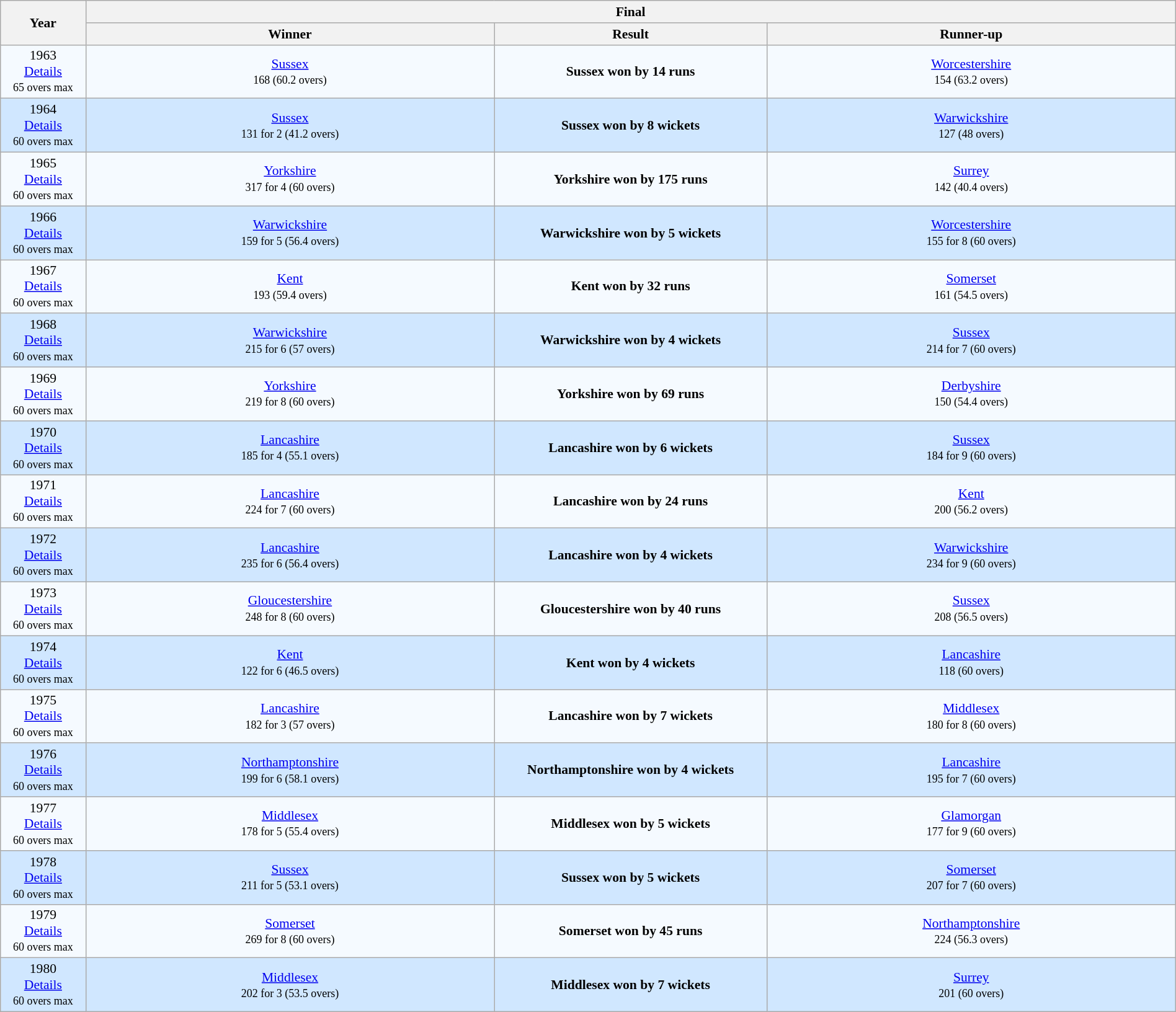<table class="wikitable" style="font-size:90%; width:100%">
<tr>
<th rowspan=2 width=5%>Year</th>
<th colspan=3>Final</th>
</tr>
<tr>
<th width=24%>Winner</th>
<th width=16%>Result</th>
<th width=24%>Runner-up</th>
</tr>
<tr align=center bgcolor=#F5FAFF>
<td>1963<br><a href='#'>Details</a><br><small>65 overs max</small></td>
<td><a href='#'>Sussex</a><br><small>168 (60.2 overs)</small></td>
<td><strong>Sussex won by 14 runs</strong> </td>
<td><a href='#'>Worcestershire</a><br><small>154 (63.2 overs)</small></td>
</tr>
<tr align=center bgcolor=#D0E7FF>
<td>1964<br><a href='#'>Details</a><br><small>60 overs max</small></td>
<td><a href='#'>Sussex</a><br><small>131 for 2 (41.2 overs)</small></td>
<td><strong>Sussex won by 8 wickets</strong> </td>
<td><a href='#'>Warwickshire</a><br><small>127 (48 overs)</small></td>
</tr>
<tr align=center bgcolor=#F5FAFF>
<td>1965<br><a href='#'>Details</a><br><small>60 overs max</small></td>
<td><a href='#'>Yorkshire</a><br><small>317 for 4 (60 overs)</small></td>
<td><strong>Yorkshire won by 175 runs</strong> </td>
<td><a href='#'>Surrey</a><br><small>142 (40.4 overs)</small></td>
</tr>
<tr align=center bgcolor=#D0E7FF>
<td>1966<br><a href='#'>Details</a><br><small>60 overs max</small></td>
<td><a href='#'>Warwickshire</a><br><small>159 for 5 (56.4 overs)</small></td>
<td><strong>Warwickshire won by 5 wickets</strong> </td>
<td><a href='#'>Worcestershire</a><br><small>155 for 8 (60 overs)</small></td>
</tr>
<tr align=center bgcolor=#F5FAFF>
<td>1967<br><a href='#'>Details</a><br><small>60 overs max</small></td>
<td><a href='#'>Kent</a><br><small>193 (59.4 overs)</small></td>
<td><strong>Kent won by 32 runs</strong> </td>
<td><a href='#'>Somerset</a><br><small>161 (54.5 overs)</small></td>
</tr>
<tr align=center bgcolor=#D0E7FF>
<td>1968<br><a href='#'>Details</a><br><small>60 overs max</small></td>
<td><a href='#'>Warwickshire</a><br><small>215 for 6 (57 overs)</small></td>
<td><strong>Warwickshire won by 4 wickets</strong> </td>
<td><a href='#'>Sussex</a><br><small>214 for 7 (60 overs)</small></td>
</tr>
<tr align=center bgcolor=#F5FAFF>
<td>1969<br><a href='#'>Details</a><br><small>60 overs max</small></td>
<td><a href='#'>Yorkshire</a><br><small>219 for 8 (60 overs)</small></td>
<td><strong>Yorkshire won by 69 runs</strong> </td>
<td><a href='#'>Derbyshire</a><br><small>150 (54.4 overs)</small></td>
</tr>
<tr align=center bgcolor=#D0E7FF>
<td>1970<br><a href='#'>Details</a><br><small>60 overs max</small></td>
<td><a href='#'>Lancashire</a><br><small>185 for 4 (55.1 overs)</small></td>
<td><strong>Lancashire won by 6 wickets</strong> </td>
<td><a href='#'>Sussex</a><br><small>184 for 9 (60 overs)</small></td>
</tr>
<tr align=center bgcolor=#F5FAFF>
<td>1971<br><a href='#'>Details</a><br><small>60 overs max</small></td>
<td><a href='#'>Lancashire</a><br><small>224 for 7 (60 overs)</small></td>
<td><strong>Lancashire won by 24 runs</strong> </td>
<td><a href='#'>Kent</a><br><small>200 (56.2 overs)</small></td>
</tr>
<tr align=center bgcolor=#D0E7FF>
<td>1972<br><a href='#'>Details</a><br><small>60 overs max</small></td>
<td><a href='#'>Lancashire</a><br><small>235 for 6 (56.4 overs)</small></td>
<td><strong>Lancashire won by 4 wickets</strong> </td>
<td><a href='#'>Warwickshire</a><br><small>234 for 9 (60 overs)</small></td>
</tr>
<tr align=center bgcolor=#F5FAFF>
<td>1973<br><a href='#'>Details</a><br><small>60 overs max</small></td>
<td><a href='#'>Gloucestershire</a><br><small>248 for 8 (60 overs)</small></td>
<td><strong>Gloucestershire won by 40 runs</strong> </td>
<td><a href='#'>Sussex</a><br><small>208 (56.5 overs)</small></td>
</tr>
<tr align=center bgcolor=#D0E7FF>
<td>1974<br><a href='#'>Details</a><br><small>60 overs max</small></td>
<td><a href='#'>Kent</a><br><small>122 for 6 (46.5 overs)</small></td>
<td><strong>Kent won by 4 wickets</strong> </td>
<td><a href='#'>Lancashire</a><br><small>118 (60 overs)</small></td>
</tr>
<tr align=center bgcolor=#F5FAFF>
<td>1975<br><a href='#'>Details</a><br><small>60 overs max</small></td>
<td><a href='#'>Lancashire</a><br><small>182 for 3 (57 overs)</small></td>
<td><strong>Lancashire won by 7 wickets</strong> </td>
<td><a href='#'>Middlesex</a><br><small>180 for 8 (60 overs)</small></td>
</tr>
<tr align=center bgcolor=#D0E7FF>
<td>1976<br><a href='#'>Details</a><br><small>60 overs max</small></td>
<td><a href='#'>Northamptonshire</a><br><small>199 for 6 (58.1 overs)</small></td>
<td><strong>Northamptonshire won by 4 wickets</strong> </td>
<td><a href='#'>Lancashire</a><br><small>195 for 7 (60 overs)</small></td>
</tr>
<tr align=center bgcolor=#F5FAFF>
<td>1977<br><a href='#'>Details</a><br><small>60 overs max</small></td>
<td><a href='#'>Middlesex</a><br><small>178 for 5 (55.4 overs)</small></td>
<td><strong>Middlesex won by 5 wickets</strong> </td>
<td><a href='#'>Glamorgan</a><br><small>177 for 9 (60 overs)</small></td>
</tr>
<tr align=center bgcolor=#D0E7FF>
<td>1978<br><a href='#'>Details</a><br><small>60 overs max</small></td>
<td><a href='#'>Sussex</a><br><small>211 for 5 (53.1 overs)</small></td>
<td><strong>Sussex won by 5 wickets</strong> </td>
<td><a href='#'>Somerset</a><br><small>207 for 7 (60 overs)</small></td>
</tr>
<tr align=center bgcolor=#F5FAFF>
<td>1979<br><a href='#'>Details</a><br><small>60 overs max</small></td>
<td><a href='#'>Somerset</a><br><small>269 for 8 (60 overs)</small></td>
<td><strong>Somerset won by 45 runs</strong> </td>
<td><a href='#'>Northamptonshire</a><br><small>224 (56.3 overs)</small></td>
</tr>
<tr align=center bgcolor=#D0E7FF>
<td>1980<br><a href='#'>Details</a><br><small>60 overs max</small></td>
<td><a href='#'>Middlesex</a><br><small>202 for 3 (53.5 overs)</small></td>
<td><strong>Middlesex won by 7 wickets</strong> </td>
<td><a href='#'>Surrey</a><br><small>201 (60 overs)</small></td>
</tr>
</table>
